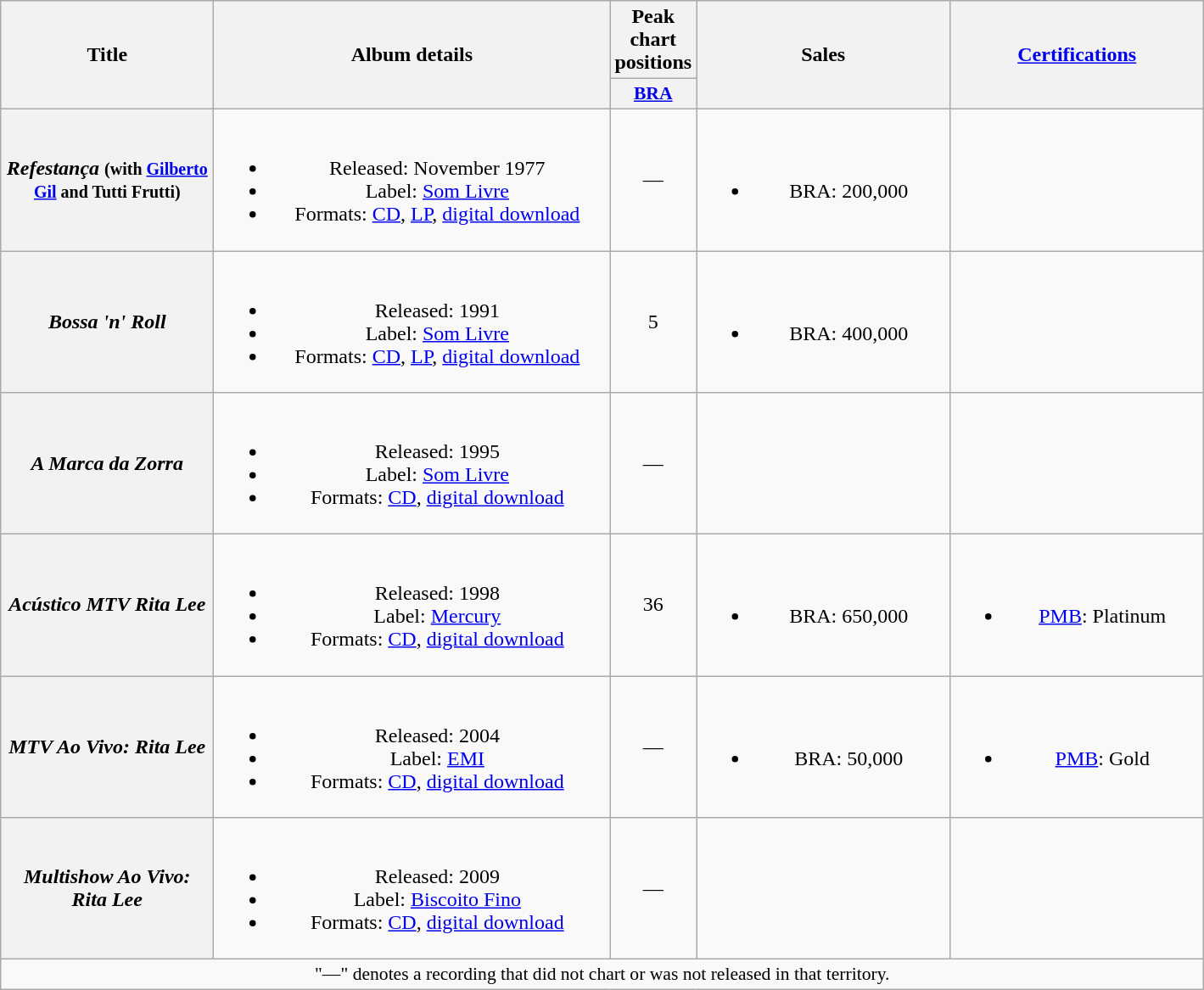<table class="wikitable plainrowheaders" style="text-align:center;">
<tr>
<th scope="col" rowspan="2" style="width:10em;">Title</th>
<th scope="col" rowspan="2" style="width:19em;">Album details</th>
<th scope="col" colspan="1">Peak chart positions</th>
<th scope="col" rowspan="2" style="width:12em;">Sales</th>
<th scope="col" rowspan="2" style="width:12em;"><a href='#'>Certifications</a></th>
</tr>
<tr>
<th scope="col" style="width:3em;font-size:90%;"><a href='#'>BRA</a></th>
</tr>
<tr>
<th scope="row"><em>Refestança</em> <small>(with <a href='#'>Gilberto Gil</a> and Tutti Frutti)</small></th>
<td><br><ul><li>Released: November 1977</li><li>Label: <a href='#'>Som Livre</a></li><li>Formats: <a href='#'>CD</a>, <a href='#'>LP</a>, <a href='#'>digital download</a></li></ul></td>
<td>—</td>
<td><br><ul><li>BRA: 200,000</li></ul></td>
<td></td>
</tr>
<tr>
<th scope="row"><em>Bossa 'n' Roll</em></th>
<td><br><ul><li>Released: 1991</li><li>Label: <a href='#'>Som Livre</a></li><li>Formats: <a href='#'>CD</a>, <a href='#'>LP</a>, <a href='#'>digital download</a></li></ul></td>
<td>5 <br></td>
<td><br><ul><li>BRA: 400,000</li></ul></td>
<td></td>
</tr>
<tr>
<th scope="row"><em>A Marca da Zorra</em></th>
<td><br><ul><li>Released: 1995</li><li>Label: <a href='#'>Som Livre</a></li><li>Formats: <a href='#'>CD</a>, <a href='#'>digital download</a></li></ul></td>
<td>—</td>
<td></td>
<td></td>
</tr>
<tr>
<th scope="row"><em>Acústico MTV Rita Lee</em></th>
<td><br><ul><li>Released: 1998</li><li>Label: <a href='#'>Mercury</a></li><li>Formats: <a href='#'>CD</a>, <a href='#'>digital download</a></li></ul></td>
<td>36 <br></td>
<td><br><ul><li>BRA: 650,000</li></ul></td>
<td><br><ul><li><a href='#'>PMB</a>: Platinum</li></ul></td>
</tr>
<tr>
<th scope="row"><em>MTV Ao Vivo: Rita Lee</em></th>
<td><br><ul><li>Released: 2004</li><li>Label: <a href='#'>EMI</a></li><li>Formats: <a href='#'>CD</a>, <a href='#'>digital download</a></li></ul></td>
<td>—</td>
<td><br><ul><li>BRA: 50,000</li></ul></td>
<td><br><ul><li><a href='#'>PMB</a>: Gold</li></ul></td>
</tr>
<tr>
<th scope="row"><em>Multishow Ao Vivo: Rita Lee</em></th>
<td><br><ul><li>Released: 2009</li><li>Label: <a href='#'>Biscoito Fino</a></li><li>Formats: <a href='#'>CD</a>, <a href='#'>digital download</a></li></ul></td>
<td>—</td>
<td></td>
<td></td>
</tr>
<tr>
<td colspan="15" style="font-size:90%">"—" denotes a recording that did not chart or was not released in that territory.</td>
</tr>
</table>
